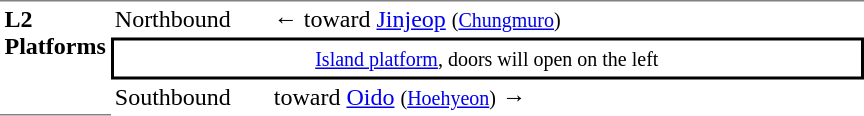<table table border=0 cellspacing=0 cellpadding=3>
<tr>
<td style="border-top:solid 1px gray;border-bottom:solid 1px gray;" width=50 rowspan=10 valign=top><strong>L2<br>Platforms</strong></td>
<td style="border-bottom:solid 0px gray;border-top:solid 1px gray;" width=100>Northbound</td>
<td style="border-bottom:solid 0px gray;border-top:solid 1px gray;" width=390>←  toward <a href='#'>Jinjeop</a> <small>(<a href='#'>Chungmuro</a>)</small></td>
</tr>
<tr>
<td style="border-top:solid 2px black;border-right:solid 2px black;border-left:solid 2px black;border-bottom:solid 2px black;text-align:center;" colspan=2><small><a href='#'>Island platform</a>, doors will open on the left</small></td>
</tr>
<tr>
<td>Southbound</td>
<td>  toward <a href='#'>Oido</a> <small>(<a href='#'>Hoehyeon</a>)</small> →</td>
</tr>
</table>
